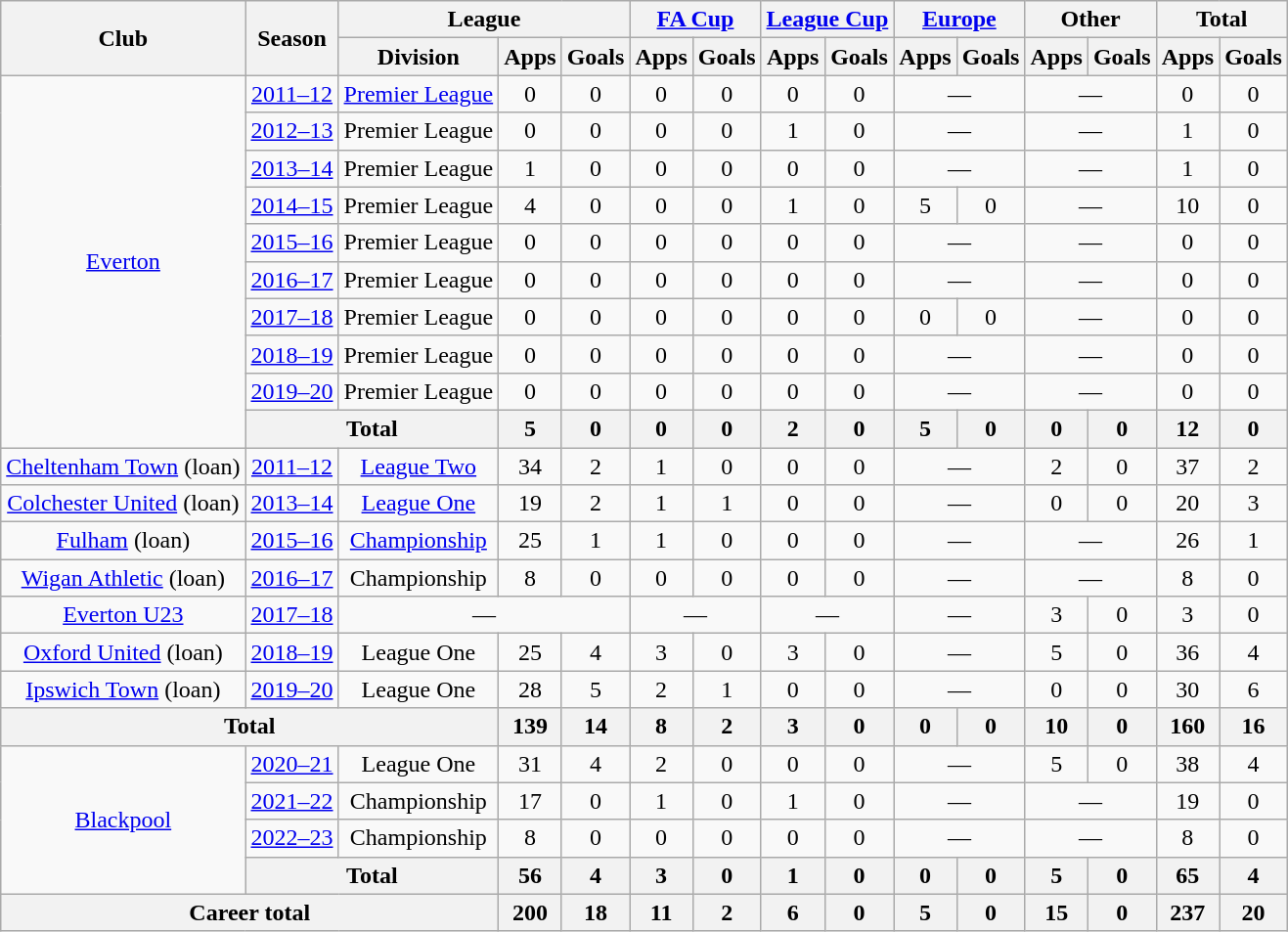<table class="wikitable" style="text-align:center;">
<tr>
<th rowspan="2">Club</th>
<th rowspan="2">Season</th>
<th colspan="3">League</th>
<th colspan="2"><a href='#'>FA Cup</a></th>
<th colspan="2"><a href='#'>League Cup</a></th>
<th colspan="2"><a href='#'>Europe</a></th>
<th colspan="2">Other</th>
<th colspan="2">Total</th>
</tr>
<tr>
<th>Division</th>
<th>Apps</th>
<th>Goals</th>
<th>Apps</th>
<th>Goals</th>
<th>Apps</th>
<th>Goals</th>
<th>Apps</th>
<th>Goals</th>
<th>Apps</th>
<th>Goals</th>
<th>Apps</th>
<th>Goals</th>
</tr>
<tr>
<td rowspan=10><a href='#'>Everton</a></td>
<td><a href='#'>2011–12</a></td>
<td><a href='#'>Premier League</a></td>
<td>0</td>
<td>0</td>
<td>0</td>
<td>0</td>
<td>0</td>
<td>0</td>
<td colspan="2">—</td>
<td colspan="2">—</td>
<td>0</td>
<td>0</td>
</tr>
<tr>
<td><a href='#'>2012–13</a></td>
<td>Premier League</td>
<td>0</td>
<td>0</td>
<td>0</td>
<td>0</td>
<td>1</td>
<td>0</td>
<td colspan="2">—</td>
<td colspan="2">—</td>
<td>1</td>
<td>0</td>
</tr>
<tr>
<td><a href='#'>2013–14</a></td>
<td>Premier League</td>
<td>1</td>
<td>0</td>
<td>0</td>
<td>0</td>
<td>0</td>
<td>0</td>
<td colspan="2">—</td>
<td colspan="2">—</td>
<td>1</td>
<td>0</td>
</tr>
<tr>
<td><a href='#'>2014–15</a></td>
<td>Premier League</td>
<td>4</td>
<td>0</td>
<td>0</td>
<td>0</td>
<td>1</td>
<td>0</td>
<td>5</td>
<td>0</td>
<td colspan="2">—</td>
<td>10</td>
<td>0</td>
</tr>
<tr>
<td><a href='#'>2015–16</a></td>
<td>Premier League</td>
<td>0</td>
<td>0</td>
<td>0</td>
<td>0</td>
<td>0</td>
<td>0</td>
<td colspan="2">—</td>
<td colspan="2">—</td>
<td>0</td>
<td>0</td>
</tr>
<tr>
<td><a href='#'>2016–17</a></td>
<td>Premier League</td>
<td>0</td>
<td>0</td>
<td>0</td>
<td>0</td>
<td>0</td>
<td>0</td>
<td colspan="2">—</td>
<td colspan="2">—</td>
<td>0</td>
<td>0</td>
</tr>
<tr>
<td><a href='#'>2017–18</a></td>
<td>Premier League</td>
<td>0</td>
<td>0</td>
<td>0</td>
<td>0</td>
<td>0</td>
<td>0</td>
<td>0</td>
<td>0</td>
<td colspan="2">—</td>
<td>0</td>
<td>0</td>
</tr>
<tr>
<td><a href='#'>2018–19</a></td>
<td>Premier League</td>
<td>0</td>
<td>0</td>
<td>0</td>
<td>0</td>
<td>0</td>
<td>0</td>
<td colspan="2">—</td>
<td colspan="2">—</td>
<td>0</td>
<td>0</td>
</tr>
<tr>
<td><a href='#'>2019–20</a></td>
<td>Premier League</td>
<td>0</td>
<td>0</td>
<td>0</td>
<td>0</td>
<td>0</td>
<td>0</td>
<td colspan="2">—</td>
<td colspan="2">—</td>
<td>0</td>
<td>0</td>
</tr>
<tr>
<th colspan=2>Total</th>
<th>5</th>
<th>0</th>
<th>0</th>
<th>0</th>
<th>2</th>
<th>0</th>
<th>5</th>
<th>0</th>
<th>0</th>
<th>0</th>
<th>12</th>
<th>0</th>
</tr>
<tr>
<td><a href='#'>Cheltenham Town</a> (loan)</td>
<td><a href='#'>2011–12</a></td>
<td><a href='#'>League Two</a></td>
<td>34</td>
<td>2</td>
<td>1</td>
<td>0</td>
<td>0</td>
<td>0</td>
<td colspan="2">—</td>
<td>2</td>
<td>0</td>
<td>37</td>
<td>2</td>
</tr>
<tr>
<td><a href='#'>Colchester United</a> (loan)</td>
<td><a href='#'>2013–14</a></td>
<td><a href='#'>League One</a></td>
<td>19</td>
<td>2</td>
<td>1</td>
<td>1</td>
<td>0</td>
<td>0</td>
<td colspan="2">—</td>
<td>0</td>
<td>0</td>
<td>20</td>
<td>3</td>
</tr>
<tr>
<td><a href='#'>Fulham</a> (loan)</td>
<td><a href='#'>2015–16</a></td>
<td><a href='#'>Championship</a></td>
<td>25</td>
<td>1</td>
<td>1</td>
<td>0</td>
<td>0</td>
<td>0</td>
<td colspan="2">—</td>
<td colspan="2">—</td>
<td>26</td>
<td>1</td>
</tr>
<tr>
<td><a href='#'>Wigan Athletic</a> (loan)</td>
<td><a href='#'>2016–17</a></td>
<td>Championship</td>
<td>8</td>
<td>0</td>
<td>0</td>
<td>0</td>
<td>0</td>
<td>0</td>
<td colspan="2">—</td>
<td colspan="2">—</td>
<td>8</td>
<td>0</td>
</tr>
<tr>
<td><a href='#'>Everton U23</a></td>
<td><a href='#'>2017–18</a></td>
<td colspan=3>—</td>
<td colspan="2">—</td>
<td colspan="2">—</td>
<td colspan="2">—</td>
<td>3</td>
<td>0</td>
<td>3</td>
<td>0</td>
</tr>
<tr>
<td><a href='#'>Oxford United</a> (loan)</td>
<td><a href='#'>2018–19</a></td>
<td>League One</td>
<td>25</td>
<td>4</td>
<td>3</td>
<td>0</td>
<td>3</td>
<td>0</td>
<td colspan="2">—</td>
<td>5</td>
<td>0</td>
<td>36</td>
<td>4</td>
</tr>
<tr>
<td><a href='#'>Ipswich Town</a> (loan)</td>
<td><a href='#'>2019–20</a></td>
<td>League One</td>
<td>28</td>
<td>5</td>
<td>2</td>
<td>1</td>
<td>0</td>
<td>0</td>
<td colspan="2">—</td>
<td>0</td>
<td>0</td>
<td>30</td>
<td>6</td>
</tr>
<tr>
<th colspan="3">Total</th>
<th>139</th>
<th>14</th>
<th>8</th>
<th>2</th>
<th>3</th>
<th>0</th>
<th>0</th>
<th>0</th>
<th>10</th>
<th>0</th>
<th>160</th>
<th>16</th>
</tr>
<tr>
<td rowspan=4><a href='#'>Blackpool</a></td>
<td><a href='#'>2020–21</a></td>
<td>League One</td>
<td>31</td>
<td>4</td>
<td>2</td>
<td>0</td>
<td>0</td>
<td>0</td>
<td colspan="2">—</td>
<td>5</td>
<td>0</td>
<td>38</td>
<td>4</td>
</tr>
<tr>
<td><a href='#'>2021–22</a></td>
<td>Championship</td>
<td>17</td>
<td>0</td>
<td>1</td>
<td>0</td>
<td>1</td>
<td>0</td>
<td colspan="2">—</td>
<td colspan="2">—</td>
<td>19</td>
<td>0</td>
</tr>
<tr>
<td><a href='#'>2022–23</a></td>
<td>Championship</td>
<td>8</td>
<td>0</td>
<td>0</td>
<td>0</td>
<td>0</td>
<td>0</td>
<td colspan="2">—</td>
<td colspan="2">—</td>
<td>8</td>
<td>0</td>
</tr>
<tr>
<th colspan=2>Total</th>
<th>56</th>
<th>4</th>
<th>3</th>
<th>0</th>
<th>1</th>
<th>0</th>
<th>0</th>
<th>0</th>
<th>5</th>
<th>0</th>
<th>65</th>
<th>4</th>
</tr>
<tr>
<th colspan="3">Career total</th>
<th>200</th>
<th>18</th>
<th>11</th>
<th>2</th>
<th>6</th>
<th>0</th>
<th>5</th>
<th>0</th>
<th>15</th>
<th>0</th>
<th>237</th>
<th>20</th>
</tr>
</table>
